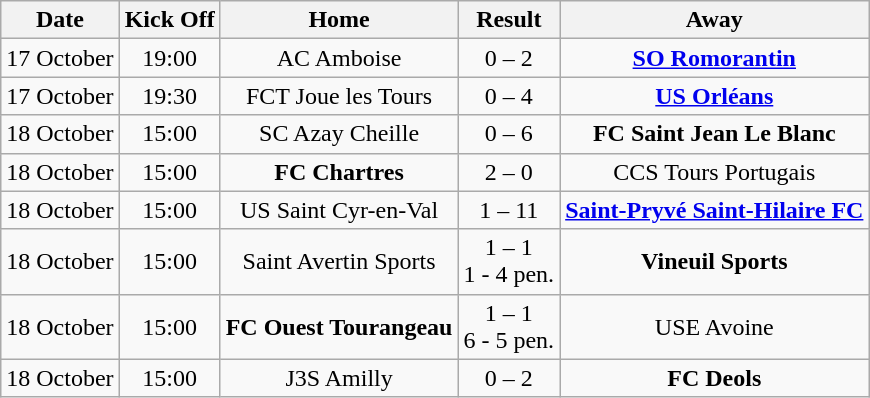<table class="wikitable" style="text-align: center">
<tr>
<th scope="col">Date</th>
<th scope="col">Kick Off</th>
<th scope="col">Home</th>
<th scope="col">Result</th>
<th scope="col">Away</th>
</tr>
<tr>
<td>17 October</td>
<td>19:00</td>
<td>AC Amboise</td>
<td>0 – 2</td>
<td><strong><a href='#'>SO Romorantin</a></strong></td>
</tr>
<tr>
<td>17 October</td>
<td>19:30</td>
<td>FCT Joue les Tours</td>
<td>0 – 4</td>
<td><strong><a href='#'>US Orléans</a></strong></td>
</tr>
<tr>
<td>18 October</td>
<td>15:00</td>
<td>SC Azay Cheille</td>
<td>0 – 6</td>
<td><strong>FC Saint Jean Le Blanc</strong></td>
</tr>
<tr>
<td>18 October</td>
<td>15:00</td>
<td><strong>FC Chartres</strong></td>
<td>2 – 0</td>
<td>CCS Tours Portugais</td>
</tr>
<tr>
<td>18 October</td>
<td>15:00</td>
<td>US Saint Cyr-en-Val</td>
<td>1 – 11</td>
<td><strong><a href='#'>Saint-Pryvé Saint-Hilaire FC</a></strong></td>
</tr>
<tr>
<td>18 October</td>
<td>15:00</td>
<td>Saint Avertin Sports</td>
<td>1 – 1 <br> 1 - 4 pen.</td>
<td><strong>Vineuil Sports</strong></td>
</tr>
<tr>
<td>18 October</td>
<td>15:00</td>
<td><strong>FC Ouest Tourangeau</strong></td>
<td>1 – 1 <br> 6 - 5 pen.</td>
<td>USE Avoine</td>
</tr>
<tr>
<td>18 October</td>
<td>15:00</td>
<td>J3S Amilly</td>
<td>0 – 2</td>
<td><strong>FC Deols</strong></td>
</tr>
</table>
